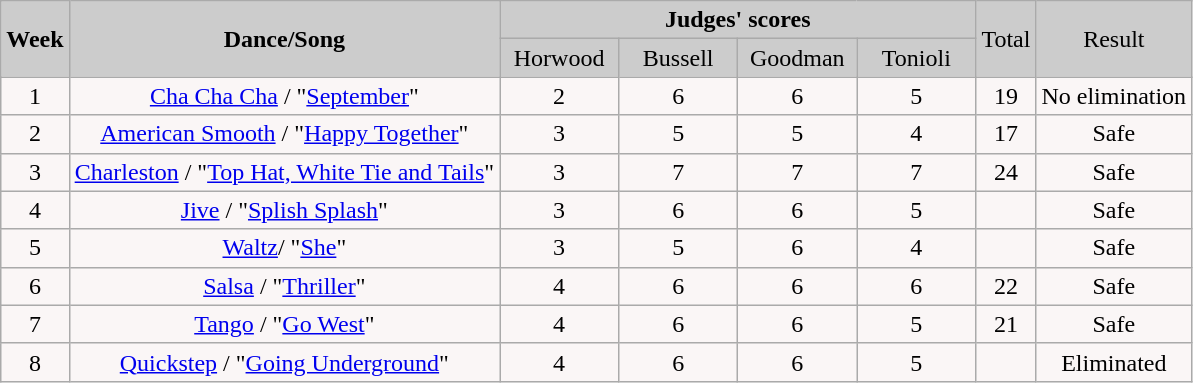<table | class="wikitable collapsible collapsed">
<tr style="text-align: center; background:#ccc;">
<td rowspan="2"><strong>Week </strong></td>
<td rowspan="2"><strong>Dance/Song</strong></td>
<td colspan="4"><strong>Judges' scores</strong></td>
<td rowspan="2">Total</td>
<td rowspan="2">Result</td>
</tr>
<tr style="text-align: center; background:#ccc;">
<td style="width:10%; ">Horwood</td>
<td style="width:10%; ">Bussell</td>
<td style="width:10%; ">Goodman</td>
<td style="width:10%; ">Tonioli</td>
</tr>
<tr style="text-align: center; background:#faf6f6;">
<td>1</td>
<td><a href='#'>Cha Cha Cha</a> / "<a href='#'>September</a>"</td>
<td>2</td>
<td>6</td>
<td>6</td>
<td>5</td>
<td>19</td>
<td>No elimination</td>
</tr>
<tr style="text-align: center; background:#faf6f6;">
<td>2</td>
<td><a href='#'>American Smooth</a> / "<a href='#'>Happy Together</a>"</td>
<td>3</td>
<td>5</td>
<td>5</td>
<td>4</td>
<td>17</td>
<td>Safe</td>
</tr>
<tr style="text-align: center; background:#faf6f6;">
<td>3</td>
<td><a href='#'>Charleston</a> / "<a href='#'>Top Hat, White Tie and Tails</a>"</td>
<td>3</td>
<td>7</td>
<td>7</td>
<td>7</td>
<td>24</td>
<td>Safe</td>
</tr>
<tr style="text-align: center; background:#faf6f6;">
<td>4</td>
<td><a href='#'>Jive</a> / "<a href='#'>Splish Splash</a>"</td>
<td>3</td>
<td>6</td>
<td>6</td>
<td>5</td>
<td></td>
<td>Safe</td>
</tr>
<tr style="text-align: center; background:#faf6f6;">
<td>5</td>
<td><a href='#'>Waltz</a>/ "<a href='#'>She</a>"</td>
<td>3</td>
<td>5</td>
<td>6</td>
<td>4</td>
<td></td>
<td>Safe</td>
</tr>
<tr style="text-align: center; background:#faf6f6;">
<td>6</td>
<td><a href='#'>Salsa</a> / "<a href='#'>Thriller</a>"</td>
<td>4</td>
<td>6</td>
<td>6</td>
<td>6</td>
<td>22</td>
<td>Safe</td>
</tr>
<tr style="text-align: center; background:#faf6f6;">
<td>7</td>
<td><a href='#'>Tango</a> / "<a href='#'>Go West</a>"</td>
<td>4</td>
<td>6</td>
<td>6</td>
<td>5</td>
<td>21</td>
<td>Safe</td>
</tr>
<tr style="text-align: center; background:#faf6f6;">
<td>8</td>
<td><a href='#'>Quickstep</a> / "<a href='#'>Going Underground</a>"</td>
<td>4</td>
<td>6</td>
<td>6</td>
<td>5</td>
<td></td>
<td>Eliminated</td>
</tr>
</table>
